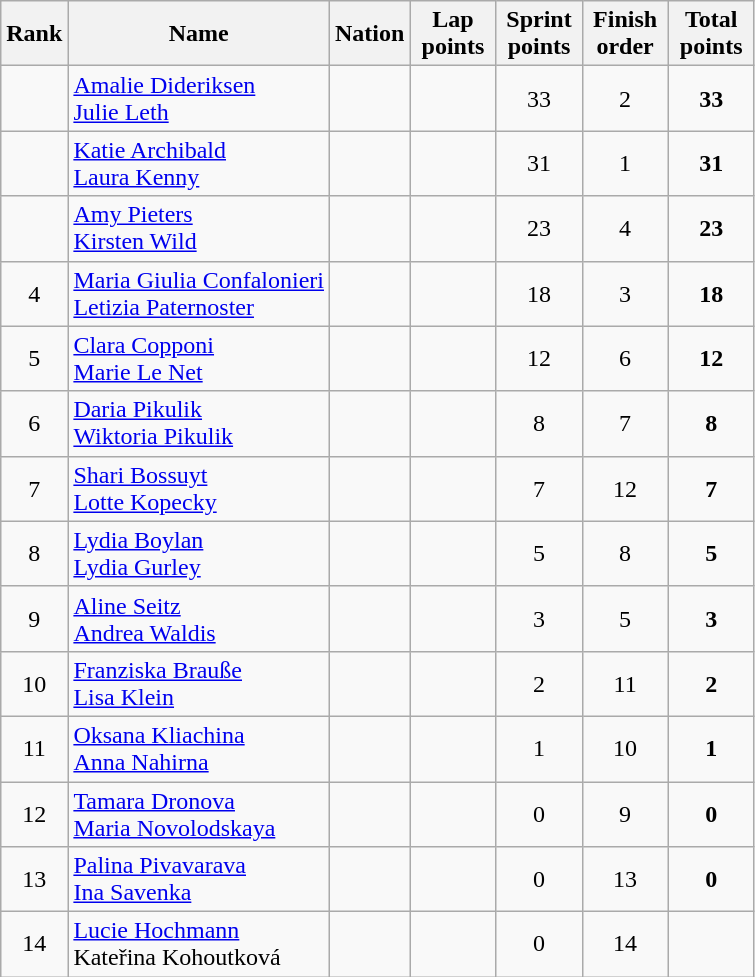<table class="wikitable sortable" style="text-align:center">
<tr>
<th>Rank</th>
<th>Name</th>
<th>Nation</th>
<th width=50>Lap points</th>
<th width=50>Sprint points</th>
<th width=50>Finish order</th>
<th width=50>Total points</th>
</tr>
<tr>
<td></td>
<td align=left><a href='#'>Amalie Dideriksen</a><br><a href='#'>Julie Leth</a></td>
<td align=left></td>
<td></td>
<td>33</td>
<td>2</td>
<td><strong>33</strong></td>
</tr>
<tr>
<td></td>
<td align=left><a href='#'>Katie Archibald</a><br><a href='#'>Laura Kenny</a></td>
<td align=left></td>
<td></td>
<td>31</td>
<td>1</td>
<td><strong>31</strong></td>
</tr>
<tr>
<td></td>
<td align=left><a href='#'>Amy Pieters</a><br><a href='#'>Kirsten Wild</a></td>
<td align=left></td>
<td></td>
<td>23</td>
<td>4</td>
<td><strong>23</strong></td>
</tr>
<tr>
<td>4</td>
<td align=left><a href='#'>Maria Giulia Confalonieri</a><br><a href='#'>Letizia Paternoster</a></td>
<td align=left></td>
<td></td>
<td>18</td>
<td>3</td>
<td><strong>18</strong></td>
</tr>
<tr>
<td>5</td>
<td align=left><a href='#'>Clara Copponi</a><br><a href='#'>Marie Le Net</a></td>
<td align=left></td>
<td></td>
<td>12</td>
<td>6</td>
<td><strong>12</strong></td>
</tr>
<tr>
<td>6</td>
<td align=left><a href='#'>Daria Pikulik</a><br><a href='#'>Wiktoria Pikulik</a></td>
<td align=left></td>
<td></td>
<td>8</td>
<td>7</td>
<td><strong>8</strong></td>
</tr>
<tr>
<td>7</td>
<td align=left><a href='#'>Shari Bossuyt</a><br><a href='#'>Lotte Kopecky</a></td>
<td align=left></td>
<td></td>
<td>7</td>
<td>12</td>
<td><strong>7</strong></td>
</tr>
<tr>
<td>8</td>
<td align=left><a href='#'>Lydia Boylan</a><br><a href='#'>Lydia Gurley</a></td>
<td align=left></td>
<td></td>
<td>5</td>
<td>8</td>
<td><strong>5</strong></td>
</tr>
<tr>
<td>9</td>
<td align=left><a href='#'>Aline Seitz</a><br><a href='#'>Andrea Waldis</a></td>
<td align=left></td>
<td></td>
<td>3</td>
<td>5</td>
<td><strong>3</strong></td>
</tr>
<tr>
<td>10</td>
<td align=left><a href='#'>Franziska Brauße</a><br><a href='#'>Lisa Klein</a></td>
<td align=left></td>
<td></td>
<td>2</td>
<td>11</td>
<td><strong>2</strong></td>
</tr>
<tr>
<td>11</td>
<td align=left><a href='#'>Oksana Kliachina</a><br><a href='#'>Anna Nahirna</a></td>
<td align=left></td>
<td></td>
<td>1</td>
<td>10</td>
<td><strong>1</strong></td>
</tr>
<tr>
<td>12</td>
<td align=left><a href='#'>Tamara Dronova</a><br><a href='#'>Maria Novolodskaya</a></td>
<td align=left></td>
<td></td>
<td>0</td>
<td>9</td>
<td><strong>0</strong></td>
</tr>
<tr>
<td>13</td>
<td align=left><a href='#'>Palina Pivavarava</a><br><a href='#'>Ina Savenka</a></td>
<td align=left></td>
<td></td>
<td>0</td>
<td>13</td>
<td><strong>0</strong></td>
</tr>
<tr>
<td>14</td>
<td align=left><a href='#'>Lucie Hochmann</a><br>Kateřina Kohoutková</td>
<td align=left></td>
<td></td>
<td>0</td>
<td>14</td>
<td><strong></strong></td>
</tr>
</table>
